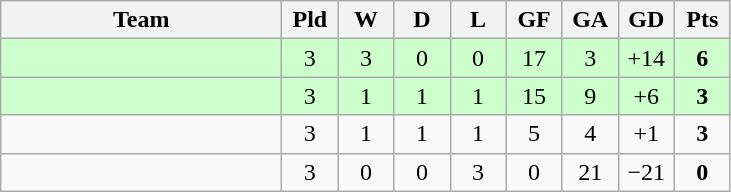<table class="wikitable" style="text-align:center">
<tr>
<th width="180">Team</th>
<th width="30">Pld</th>
<th width="30">W</th>
<th width="30">D</th>
<th width="30">L</th>
<th width="30">GF</th>
<th width="30">GA</th>
<th width="30">GD</th>
<th width="30">Pts</th>
</tr>
<tr style=background:#ccffcc>
<td style="text-align:left;"></td>
<td>3</td>
<td>3</td>
<td>0</td>
<td>0</td>
<td>17</td>
<td>3</td>
<td>+14</td>
<td><strong>6</strong></td>
</tr>
<tr style=background:#ccffcc>
<td style="text-align:left;"></td>
<td>3</td>
<td>1</td>
<td>1</td>
<td>1</td>
<td>15</td>
<td>9</td>
<td>+6</td>
<td><strong>3</strong></td>
</tr>
<tr>
<td style="text-align:left;"></td>
<td>3</td>
<td>1</td>
<td>1</td>
<td>1</td>
<td>5</td>
<td>4</td>
<td>+1</td>
<td><strong>3</strong></td>
</tr>
<tr>
<td style="text-align:left;"></td>
<td>3</td>
<td>0</td>
<td>0</td>
<td>3</td>
<td>0</td>
<td>21</td>
<td>−21</td>
<td><strong>0</strong></td>
</tr>
</table>
